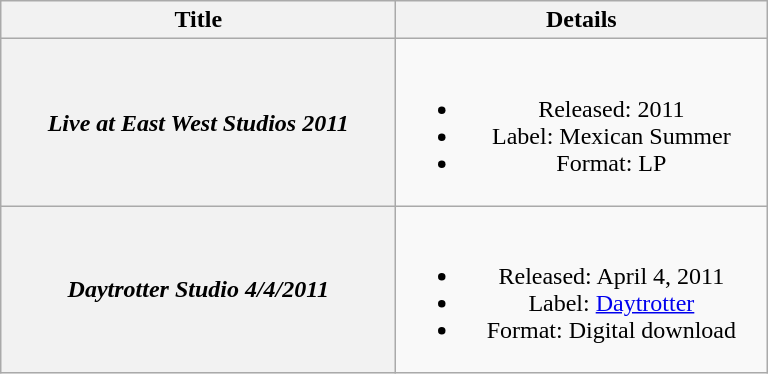<table class="wikitable plainrowheaders" style="text-align:center;">
<tr>
<th scope="col" style="width:16em;">Title</th>
<th scope="col" style="width:15em;">Details</th>
</tr>
<tr>
<th scope="row"><em>Live at East West Studios 2011</em></th>
<td><br><ul><li>Released: 2011</li><li>Label: Mexican Summer</li><li>Format: LP</li></ul></td>
</tr>
<tr>
<th scope="row"><em>Daytrotter Studio 4/4/2011</em></th>
<td><br><ul><li>Released: April 4, 2011</li><li>Label: <a href='#'>Daytrotter</a></li><li>Format: Digital download</li></ul></td>
</tr>
</table>
